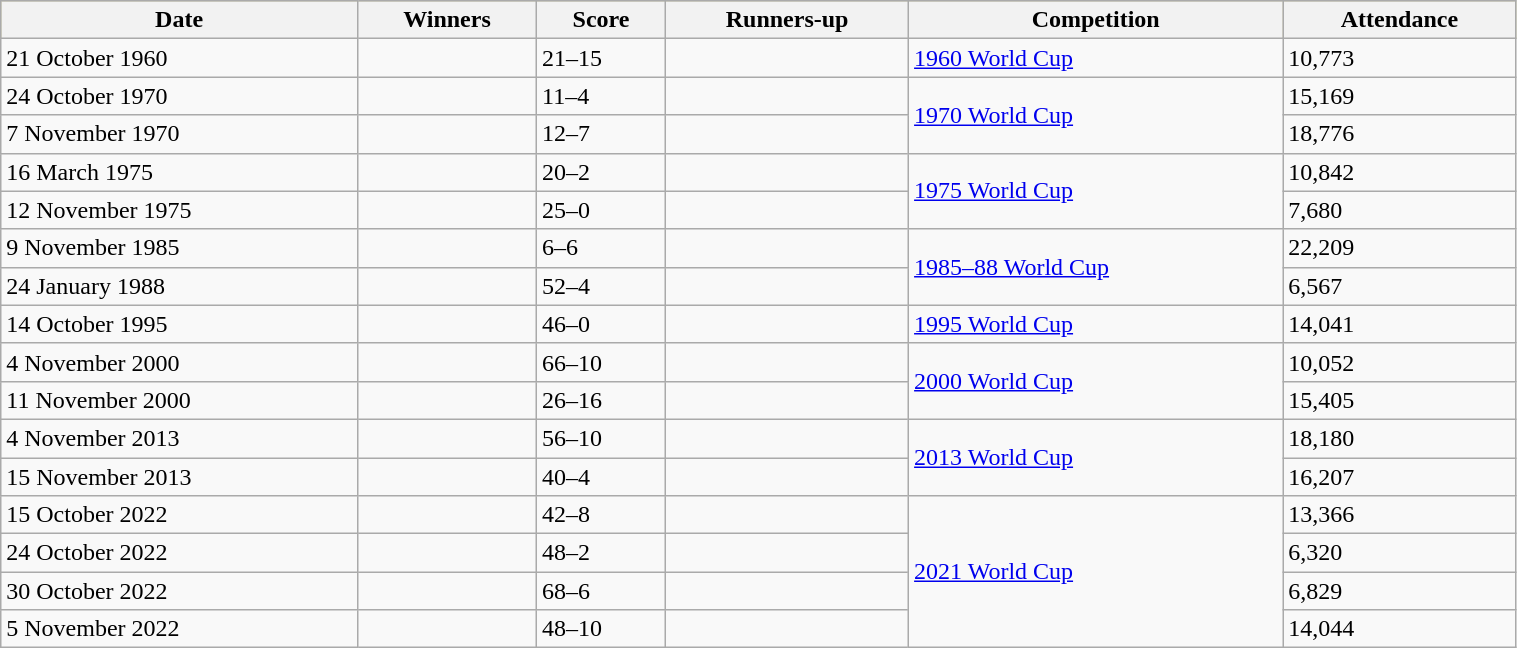<table class="wikitable" width=80%>
<tr bgcolor=#bdb76b>
<th>Date</th>
<th>Winners</th>
<th>Score</th>
<th>Runners-up</th>
<th>Competition</th>
<th>Attendance</th>
</tr>
<tr>
<td>21 October 1960</td>
<td></td>
<td>21–15</td>
<td></td>
<td><a href='#'>1960 World Cup</a></td>
<td>10,773</td>
</tr>
<tr>
<td>24 October 1970</td>
<td></td>
<td>11–4</td>
<td></td>
<td rowspan=2><a href='#'>1970 World Cup</a></td>
<td>15,169</td>
</tr>
<tr>
<td>7 November 1970</td>
<td></td>
<td>12–7</td>
<td></td>
<td>18,776</td>
</tr>
<tr>
<td>16 March 1975</td>
<td></td>
<td>20–2</td>
<td></td>
<td rowspan=2><a href='#'>1975 World Cup</a></td>
<td>10,842</td>
</tr>
<tr>
<td>12 November 1975</td>
<td></td>
<td>25–0</td>
<td></td>
<td>7,680</td>
</tr>
<tr>
<td>9 November 1985</td>
<td></td>
<td>6–6</td>
<td></td>
<td rowspan=2><a href='#'>1985–88 World Cup</a></td>
<td>22,209</td>
</tr>
<tr>
<td>24 January 1988</td>
<td></td>
<td>52–4</td>
<td></td>
<td>6,567</td>
</tr>
<tr>
<td>14 October 1995</td>
<td></td>
<td>46–0</td>
<td></td>
<td><a href='#'>1995 World Cup</a></td>
<td>14,041</td>
</tr>
<tr>
<td>4 November 2000</td>
<td></td>
<td>66–10</td>
<td></td>
<td rowspan=2><a href='#'>2000 World Cup</a></td>
<td>10,052</td>
</tr>
<tr>
<td>11 November 2000</td>
<td></td>
<td>26–16</td>
<td></td>
<td>15,405</td>
</tr>
<tr>
<td>4 November 2013</td>
<td></td>
<td>56–10</td>
<td></td>
<td rowspan=2><a href='#'>2013 World Cup</a></td>
<td>18,180</td>
</tr>
<tr>
<td>15 November 2013</td>
<td></td>
<td>40–4</td>
<td></td>
<td>16,207</td>
</tr>
<tr>
<td>15 October 2022</td>
<td></td>
<td>42–8</td>
<td></td>
<td rowspan=4><a href='#'>2021 World Cup</a></td>
<td>13,366</td>
</tr>
<tr>
<td>24 October 2022</td>
<td></td>
<td>48–2</td>
<td></td>
<td>6,320</td>
</tr>
<tr>
<td>30 October 2022</td>
<td></td>
<td>68–6</td>
<td></td>
<td>6,829</td>
</tr>
<tr>
<td>5 November 2022</td>
<td></td>
<td>48–10</td>
<td></td>
<td>14,044</td>
</tr>
</table>
